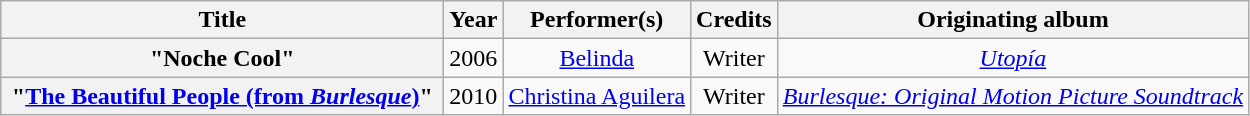<table class="wikitable plainrowheaders" style="text-align:center;">
<tr>
<th scope="col" style="width:18em;">Title</th>
<th scope="col">Year</th>
<th scope="col">Performer(s)</th>
<th scope="col">Credits</th>
<th scope="col">Originating album</th>
</tr>
<tr>
<th scope="row">"Noche Cool"</th>
<td>2006</td>
<td><a href='#'>Belinda</a></td>
<td>Writer</td>
<td><em><a href='#'>Utopía</a></em></td>
</tr>
<tr>
<th scope="row">"<a href='#'>The Beautiful People (from <em>Burlesque</em>)</a>"</th>
<td>2010</td>
<td><a href='#'>Christina Aguilera</a></td>
<td>Writer</td>
<td><em><a href='#'>Burlesque: Original Motion Picture Soundtrack</a></em></td>
</tr>
</table>
